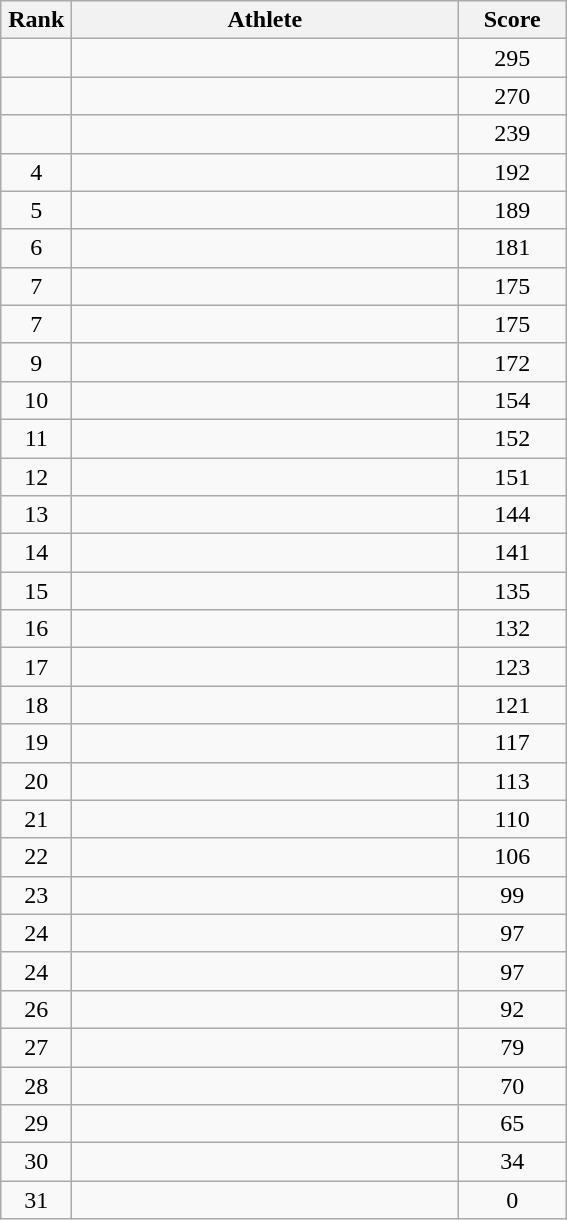<table class=wikitable style="text-align:center">
<tr>
<th width=40>Rank</th>
<th width=250>Athlete</th>
<th width=65>Score</th>
</tr>
<tr>
<td></td>
<td align=left></td>
<td>295</td>
</tr>
<tr>
<td></td>
<td align=left></td>
<td>270</td>
</tr>
<tr>
<td></td>
<td align=left></td>
<td>239</td>
</tr>
<tr>
<td>4</td>
<td align=left></td>
<td>192</td>
</tr>
<tr>
<td>5</td>
<td align=left></td>
<td>189</td>
</tr>
<tr>
<td>6</td>
<td align=left></td>
<td>181</td>
</tr>
<tr>
<td>7</td>
<td align=left></td>
<td>175</td>
</tr>
<tr>
<td>7</td>
<td align=left></td>
<td>175</td>
</tr>
<tr>
<td>9</td>
<td align=left></td>
<td>172</td>
</tr>
<tr>
<td>10</td>
<td align=left></td>
<td>154</td>
</tr>
<tr>
<td>11</td>
<td align=left></td>
<td>152</td>
</tr>
<tr>
<td>12</td>
<td align=left></td>
<td>151</td>
</tr>
<tr>
<td>13</td>
<td align=left></td>
<td>144</td>
</tr>
<tr>
<td>14</td>
<td align=left></td>
<td>141</td>
</tr>
<tr>
<td>15</td>
<td align=left></td>
<td>135</td>
</tr>
<tr>
<td>16</td>
<td align=left></td>
<td>132</td>
</tr>
<tr>
<td>17</td>
<td align=left></td>
<td>123</td>
</tr>
<tr>
<td>18</td>
<td align=left></td>
<td>121</td>
</tr>
<tr>
<td>19</td>
<td align=left></td>
<td>117</td>
</tr>
<tr>
<td>20</td>
<td align=left></td>
<td>113</td>
</tr>
<tr>
<td>21</td>
<td align=left></td>
<td>110</td>
</tr>
<tr>
<td>22</td>
<td align=left></td>
<td>106</td>
</tr>
<tr>
<td>23</td>
<td align=left></td>
<td>99</td>
</tr>
<tr>
<td>24</td>
<td align=left></td>
<td>97</td>
</tr>
<tr>
<td>24</td>
<td align=left></td>
<td>97</td>
</tr>
<tr>
<td>26</td>
<td align=left></td>
<td>92</td>
</tr>
<tr>
<td>27</td>
<td align=left></td>
<td>79</td>
</tr>
<tr>
<td>28</td>
<td align=left></td>
<td>70</td>
</tr>
<tr>
<td>29</td>
<td align=left></td>
<td>65</td>
</tr>
<tr>
<td>30</td>
<td align=left></td>
<td>34</td>
</tr>
<tr>
<td>31</td>
<td align=left></td>
<td>0</td>
</tr>
</table>
